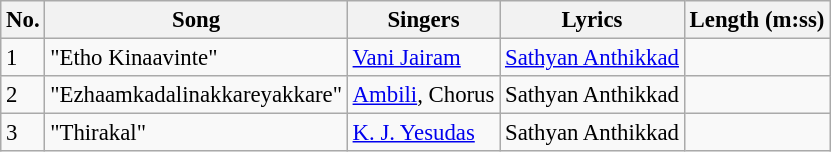<table class="wikitable" style="font-size:95%;">
<tr>
<th>No.</th>
<th>Song</th>
<th>Singers</th>
<th>Lyrics</th>
<th>Length (m:ss)</th>
</tr>
<tr>
<td>1</td>
<td>"Etho Kinaavinte"</td>
<td><a href='#'>Vani Jairam</a></td>
<td><a href='#'>Sathyan Anthikkad</a></td>
<td></td>
</tr>
<tr>
<td>2</td>
<td>"Ezhaamkadalinakkareyakkare"</td>
<td><a href='#'>Ambili</a>, Chorus</td>
<td>Sathyan Anthikkad</td>
<td></td>
</tr>
<tr>
<td>3</td>
<td>"Thirakal"</td>
<td><a href='#'>K. J. Yesudas</a></td>
<td>Sathyan Anthikkad</td>
<td></td>
</tr>
</table>
